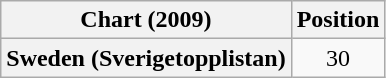<table class="wikitable plainrowheaders" style="text-align:center">
<tr>
<th scope="col">Chart (2009)</th>
<th scope="col">Position</th>
</tr>
<tr>
<th scope="row">Sweden (Sverigetopplistan)</th>
<td>30</td>
</tr>
</table>
